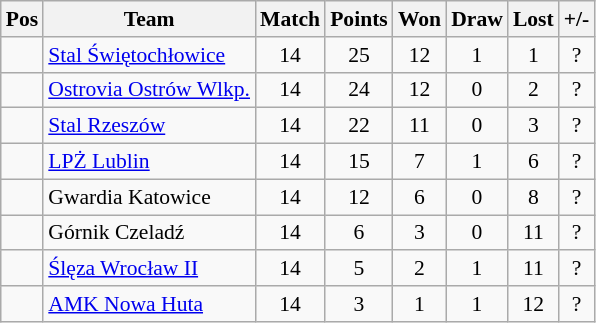<table class=wikitable style="font-size: 90%">
<tr align=center >
<th>Pos</th>
<th>Team</th>
<th>Match</th>
<th>Points</th>
<th>Won</th>
<th>Draw</th>
<th>Lost</th>
<th>+/-</th>
</tr>
<tr align=center >
<td></td>
<td align=left><a href='#'>Stal Świętochłowice</a></td>
<td>14</td>
<td>25</td>
<td>12</td>
<td>1</td>
<td>1</td>
<td>?</td>
</tr>
<tr align=center >
<td></td>
<td align=left><a href='#'>Ostrovia Ostrów Wlkp.</a></td>
<td>14</td>
<td>24</td>
<td>12</td>
<td>0</td>
<td>2</td>
<td>?</td>
</tr>
<tr align=center>
<td></td>
<td align=left><a href='#'>Stal Rzeszów</a></td>
<td>14</td>
<td>22</td>
<td>11</td>
<td>0</td>
<td>3</td>
<td>?</td>
</tr>
<tr align=center>
<td></td>
<td align=left><a href='#'>LPŻ Lublin</a></td>
<td>14</td>
<td>15</td>
<td>7</td>
<td>1</td>
<td>6</td>
<td>?</td>
</tr>
<tr align=center >
<td></td>
<td align=left>Gwardia Katowice</td>
<td>14</td>
<td>12</td>
<td>6</td>
<td>0</td>
<td>8</td>
<td>?</td>
</tr>
<tr align=center >
<td></td>
<td align=left>Górnik Czeladź</td>
<td>14</td>
<td>6</td>
<td>3</td>
<td>0</td>
<td>11</td>
<td>?</td>
</tr>
<tr align=center >
<td></td>
<td align=left><a href='#'>Ślęza Wrocław II</a></td>
<td>14</td>
<td>5</td>
<td>2</td>
<td>1</td>
<td>11</td>
<td>?</td>
</tr>
<tr align=center >
<td></td>
<td align=left><a href='#'>AMK Nowa Huta</a></td>
<td>14</td>
<td>3</td>
<td>1</td>
<td>1</td>
<td>12</td>
<td>?</td>
</tr>
</table>
